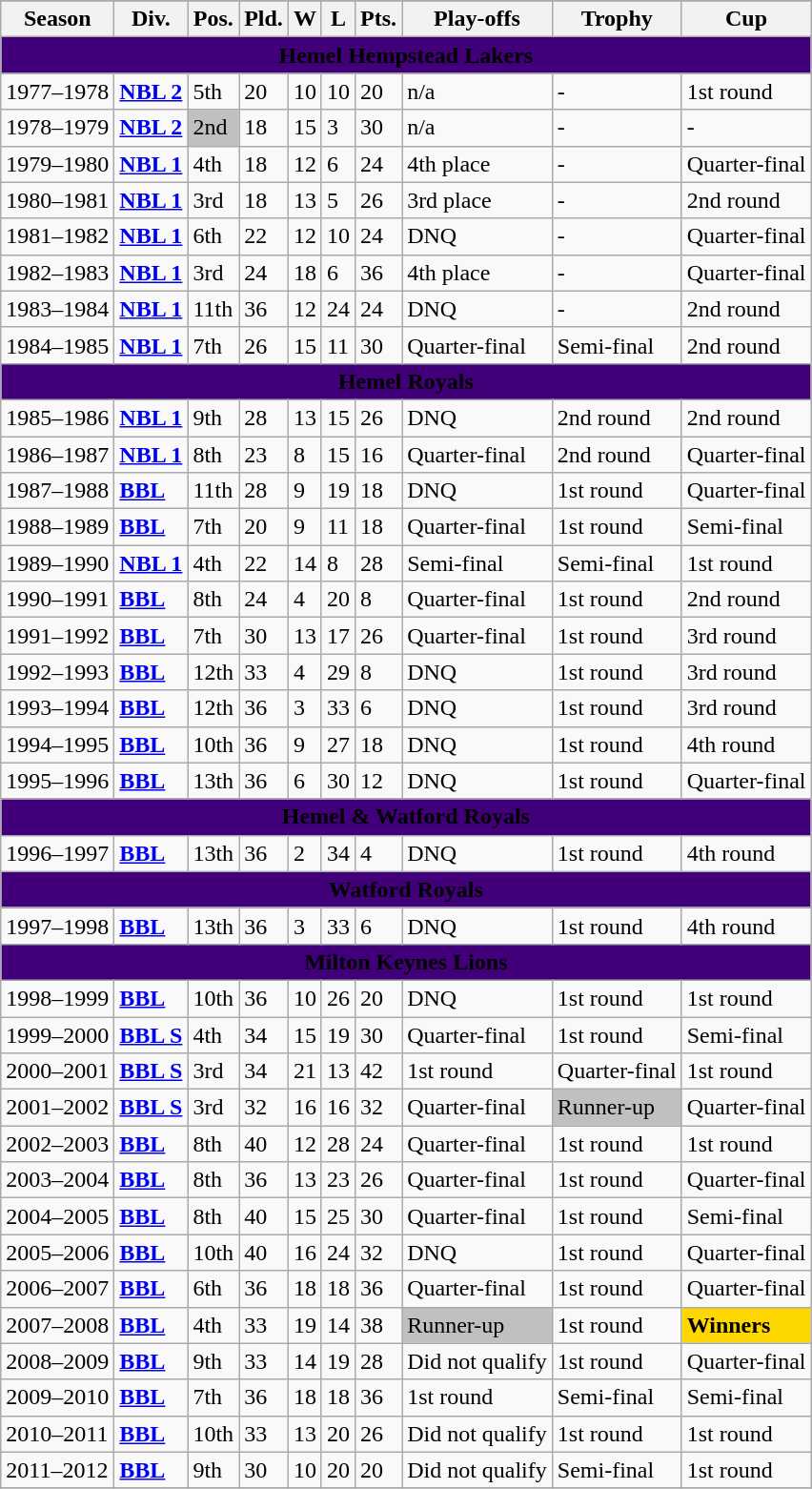<table class="wikitable mw-collapsible mw-collapsed">
<tr>
</tr>
<tr bgcolor="#efefef">
<th>Season</th>
<th>Div.</th>
<th>Pos.</th>
<th>Pld.</th>
<th>W</th>
<th>L</th>
<th>Pts.</th>
<th>Play-offs</th>
<th>Trophy</th>
<th>Cup</th>
</tr>
<tr>
<td colspan="10" align=center bgcolor="#410079"><span><strong>Hemel Hempstead Lakers</strong> </span></td>
</tr>
<tr>
<td>1977–1978</td>
<td><strong><a href='#'>NBL 2</a></strong></td>
<td>5th</td>
<td>20</td>
<td>10</td>
<td>10</td>
<td>20</td>
<td>n/a</td>
<td>-</td>
<td>1st round</td>
</tr>
<tr>
<td>1978–1979</td>
<td><strong><a href='#'>NBL 2</a></strong></td>
<td bgcolor=silver>2nd</td>
<td>18</td>
<td>15</td>
<td>3</td>
<td>30</td>
<td>n/a</td>
<td>-</td>
<td>-</td>
</tr>
<tr>
<td>1979–1980</td>
<td><strong><a href='#'>NBL 1</a></strong></td>
<td>4th</td>
<td>18</td>
<td>12</td>
<td>6</td>
<td>24</td>
<td>4th place</td>
<td>-</td>
<td>Quarter-final</td>
</tr>
<tr>
<td>1980–1981</td>
<td><strong><a href='#'>NBL 1</a></strong></td>
<td>3rd</td>
<td>18</td>
<td>13</td>
<td>5</td>
<td>26</td>
<td>3rd place</td>
<td>-</td>
<td>2nd round</td>
</tr>
<tr>
<td>1981–1982</td>
<td><strong><a href='#'>NBL 1</a></strong></td>
<td>6th</td>
<td>22</td>
<td>12</td>
<td>10</td>
<td>24</td>
<td>DNQ</td>
<td>-</td>
<td>Quarter-final</td>
</tr>
<tr>
<td>1982–1983</td>
<td><strong><a href='#'>NBL 1</a></strong></td>
<td>3rd</td>
<td>24</td>
<td>18</td>
<td>6</td>
<td>36</td>
<td>4th place</td>
<td>-</td>
<td>Quarter-final</td>
</tr>
<tr>
<td>1983–1984</td>
<td><strong><a href='#'>NBL 1</a></strong></td>
<td>11th</td>
<td>36</td>
<td>12</td>
<td>24</td>
<td>24</td>
<td>DNQ</td>
<td>-</td>
<td>2nd round</td>
</tr>
<tr>
<td>1984–1985</td>
<td><strong><a href='#'>NBL 1</a></strong></td>
<td>7th</td>
<td>26</td>
<td>15</td>
<td>11</td>
<td>30</td>
<td>Quarter-final</td>
<td>Semi-final</td>
<td>2nd round</td>
</tr>
<tr>
<td colspan="10" align=center bgcolor="#410079"><span><strong>Hemel Royals</strong> </span></td>
</tr>
<tr>
<td>1985–1986</td>
<td><strong><a href='#'>NBL 1</a></strong></td>
<td>9th</td>
<td>28</td>
<td>13</td>
<td>15</td>
<td>26</td>
<td>DNQ</td>
<td>2nd round</td>
<td>2nd round</td>
</tr>
<tr>
<td>1986–1987</td>
<td><strong><a href='#'>NBL 1</a></strong></td>
<td>8th</td>
<td>23</td>
<td>8</td>
<td>15</td>
<td>16</td>
<td>Quarter-final</td>
<td>2nd round</td>
<td>Quarter-final</td>
</tr>
<tr>
<td>1987–1988</td>
<td><strong><a href='#'>BBL</a></strong></td>
<td>11th</td>
<td>28</td>
<td>9</td>
<td>19</td>
<td>18</td>
<td>DNQ</td>
<td>1st round</td>
<td>Quarter-final</td>
</tr>
<tr>
<td>1988–1989</td>
<td><strong><a href='#'>BBL</a></strong></td>
<td>7th</td>
<td>20</td>
<td>9</td>
<td>11</td>
<td>18</td>
<td>Quarter-final</td>
<td>1st round</td>
<td>Semi-final</td>
</tr>
<tr>
<td>1989–1990</td>
<td><strong><a href='#'>NBL 1</a></strong></td>
<td>4th</td>
<td>22</td>
<td>14</td>
<td>8</td>
<td>28</td>
<td>Semi-final</td>
<td>Semi-final</td>
<td>1st round</td>
</tr>
<tr>
<td>1990–1991</td>
<td><strong><a href='#'>BBL</a></strong></td>
<td>8th</td>
<td>24</td>
<td>4</td>
<td>20</td>
<td>8</td>
<td>Quarter-final</td>
<td>1st round</td>
<td>2nd round</td>
</tr>
<tr '>
<td>1991–1992</td>
<td><strong><a href='#'>BBL</a></strong></td>
<td>7th</td>
<td>30</td>
<td>13</td>
<td>17</td>
<td>26</td>
<td>Quarter-final</td>
<td>1st round</td>
<td>3rd round</td>
</tr>
<tr>
<td>1992–1993</td>
<td><strong><a href='#'>BBL</a></strong></td>
<td>12th</td>
<td>33</td>
<td>4</td>
<td>29</td>
<td>8</td>
<td>DNQ</td>
<td>1st round</td>
<td>3rd round</td>
</tr>
<tr>
<td>1993–1994</td>
<td><strong><a href='#'>BBL</a></strong></td>
<td>12th</td>
<td>36</td>
<td>3</td>
<td>33</td>
<td>6</td>
<td>DNQ</td>
<td>1st round</td>
<td>3rd round</td>
</tr>
<tr>
<td>1994–1995</td>
<td><strong><a href='#'>BBL</a></strong></td>
<td>10th</td>
<td>36</td>
<td>9</td>
<td>27</td>
<td>18</td>
<td>DNQ</td>
<td>1st round</td>
<td>4th round</td>
</tr>
<tr>
<td>1995–1996</td>
<td><strong><a href='#'>BBL</a></strong></td>
<td>13th</td>
<td>36</td>
<td>6</td>
<td>30</td>
<td>12</td>
<td>DNQ</td>
<td>1st round</td>
<td>Quarter-final</td>
</tr>
<tr>
<td colspan="10" align=center bgcolor="#410079"><span><strong>Hemel & Watford Royals</strong> </span></td>
</tr>
<tr>
<td>1996–1997</td>
<td><strong><a href='#'>BBL</a></strong></td>
<td>13th</td>
<td>36</td>
<td>2</td>
<td>34</td>
<td>4</td>
<td>DNQ</td>
<td>1st round</td>
<td>4th round</td>
</tr>
<tr>
<td colspan="10" align=center bgcolor="#410079"><span><strong>Watford Royals</strong> </span></td>
</tr>
<tr>
<td>1997–1998</td>
<td><strong><a href='#'>BBL</a></strong></td>
<td>13th</td>
<td>36</td>
<td>3</td>
<td>33</td>
<td>6</td>
<td>DNQ</td>
<td>1st round</td>
<td>4th round</td>
</tr>
<tr>
<td colspan="10" align=center bgcolor="#410079"><span><strong>Milton Keynes Lions</strong> </span></td>
</tr>
<tr>
<td>1998–1999</td>
<td><strong><a href='#'>BBL</a></strong></td>
<td>10th</td>
<td>36</td>
<td>10</td>
<td>26</td>
<td>20</td>
<td>DNQ</td>
<td>1st round</td>
<td>1st round</td>
</tr>
<tr>
<td>1999–2000</td>
<td><strong><a href='#'>BBL S</a></strong></td>
<td>4th</td>
<td>34</td>
<td>15</td>
<td>19</td>
<td>30</td>
<td>Quarter-final</td>
<td>1st round</td>
<td>Semi-final</td>
</tr>
<tr>
<td>2000–2001</td>
<td><strong><a href='#'>BBL S</a></strong></td>
<td>3rd</td>
<td>34</td>
<td>21</td>
<td>13</td>
<td>42</td>
<td>1st round</td>
<td>Quarter-final</td>
<td>1st round</td>
</tr>
<tr>
<td>2001–2002</td>
<td><strong><a href='#'>BBL S</a></strong></td>
<td>3rd</td>
<td>32</td>
<td>16</td>
<td>16</td>
<td>32</td>
<td>Quarter-final</td>
<td bgcolor=silver>Runner-up</td>
<td>Quarter-final</td>
</tr>
<tr>
<td>2002–2003</td>
<td><strong><a href='#'>BBL</a></strong></td>
<td>8th</td>
<td>40</td>
<td>12</td>
<td>28</td>
<td>24</td>
<td>Quarter-final</td>
<td>1st round</td>
<td>1st round</td>
</tr>
<tr>
<td>2003–2004</td>
<td><strong><a href='#'>BBL</a></strong></td>
<td>8th</td>
<td>36</td>
<td>13</td>
<td>23</td>
<td>26</td>
<td>Quarter-final</td>
<td>1st round</td>
<td>Quarter-final</td>
</tr>
<tr>
<td>2004–2005</td>
<td><strong><a href='#'>BBL</a></strong></td>
<td>8th</td>
<td>40</td>
<td>15</td>
<td>25</td>
<td>30</td>
<td>Quarter-final</td>
<td>1st round</td>
<td>Semi-final</td>
</tr>
<tr>
<td>2005–2006</td>
<td><strong><a href='#'>BBL</a></strong></td>
<td>10th</td>
<td>40</td>
<td>16</td>
<td>24</td>
<td>32</td>
<td>DNQ</td>
<td>1st round</td>
<td>Quarter-final</td>
</tr>
<tr>
<td>2006–2007</td>
<td><strong><a href='#'>BBL</a></strong></td>
<td>6th</td>
<td>36</td>
<td>18</td>
<td>18</td>
<td>36</td>
<td>Quarter-final</td>
<td>1st round</td>
<td>Quarter-final</td>
</tr>
<tr>
<td>2007–2008</td>
<td><strong><a href='#'>BBL</a></strong></td>
<td>4th</td>
<td>33</td>
<td>19</td>
<td>14</td>
<td>38</td>
<td bgcolor=silver>Runner-up</td>
<td>1st round</td>
<td bgcolor=gold><strong>Winners</strong></td>
</tr>
<tr>
<td>2008–2009</td>
<td><strong><a href='#'>BBL</a></strong></td>
<td>9th</td>
<td>33</td>
<td>14</td>
<td>19</td>
<td>28</td>
<td>Did not qualify</td>
<td>1st round</td>
<td>Quarter-final</td>
</tr>
<tr>
<td>2009–2010</td>
<td><strong><a href='#'>BBL</a></strong></td>
<td>7th</td>
<td>36</td>
<td>18</td>
<td>18</td>
<td>36</td>
<td>1st round</td>
<td>Semi-final</td>
<td>Semi-final</td>
</tr>
<tr>
<td>2010–2011</td>
<td><strong><a href='#'>BBL</a></strong></td>
<td>10th</td>
<td>33</td>
<td>13</td>
<td>20</td>
<td>26</td>
<td>Did not qualify</td>
<td>1st round</td>
<td>1st round</td>
</tr>
<tr>
<td>2011–2012</td>
<td><strong><a href='#'>BBL</a></strong></td>
<td>9th</td>
<td>30</td>
<td>10</td>
<td>20</td>
<td>20</td>
<td>Did not qualify</td>
<td>Semi-final</td>
<td>1st round</td>
</tr>
<tr>
</tr>
</table>
